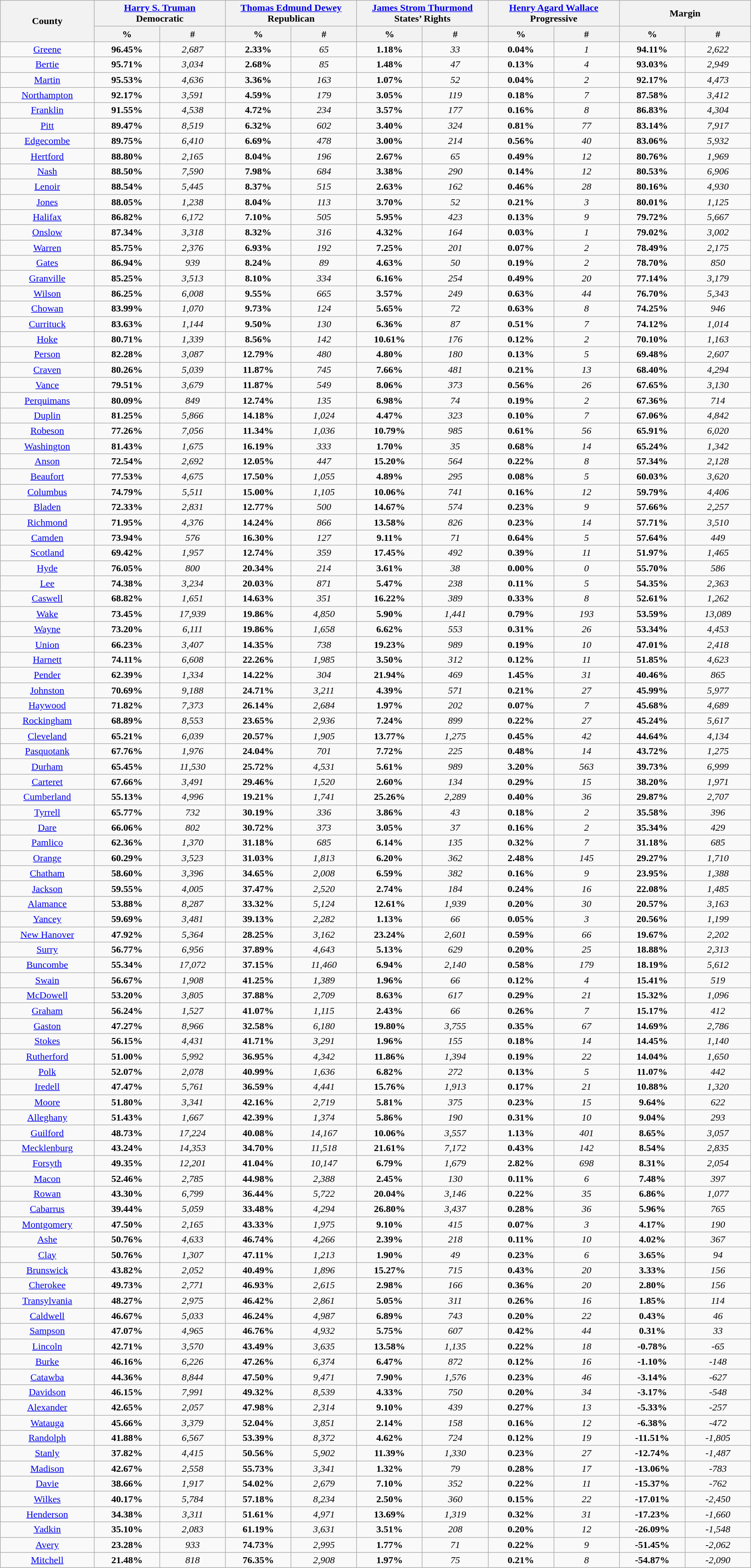<table class="wikitable sortable mw-collapsible mw-collapsed nowrap">
<tr>
<th style="width:10%;" rowspan="2">County</th>
<th colspan="2"><a href='#'>Harry S. Truman</a><br>Democratic</th>
<th colspan="2"><a href='#'>Thomas Edmund Dewey</a><br>Republican</th>
<th colspan="2"><a href='#'>James Strom Thurmond</a><br>States’ Rights</th>
<th colspan="2"><a href='#'>Henry Agard Wallace</a><br>Progressive</th>
<th colspan="2">Margin</th>
</tr>
<tr>
<th style="width:7%;" data-sort-type="number">%</th>
<th style="width:7%;" data-sort-type="number">#</th>
<th style="width:7%;" data-sort-type="number">%</th>
<th style="width:7%;" data-sort-type="number">#</th>
<th style="width:7%;" data-sort-type="number">%</th>
<th style="width:7%;" data-sort-type="number">#</th>
<th style="width:7%;" data-sort-type="number">%</th>
<th style="width:7%;" data-sort-type="number">#</th>
<th style="width:7%;" data-sort-type="number">%</th>
<th style="width:7%;" data-sort-type="number">#</th>
</tr>
<tr>
<td align="center" ><a href='#'>Greene</a></td>
<td align="center" ><strong>96.45%</strong></td>
<td align="center" ><em>2,687</em></td>
<td align="center" ><strong>2.33%</strong></td>
<td align="center" ><em>65</em></td>
<td align="center" ><strong>1.18%</strong></td>
<td align="center" ><em>33</em></td>
<td align="center" ><strong>0.04%</strong></td>
<td align="center" ><em>1</em></td>
<td align="center" ><strong>94.11%</strong></td>
<td align="center" ><em>2,622</em></td>
</tr>
<tr>
<td align="center" ><a href='#'>Bertie</a></td>
<td align="center" ><strong>95.71%</strong></td>
<td align="center" ><em>3,034</em></td>
<td align="center" ><strong>2.68%</strong></td>
<td align="center" ><em>85</em></td>
<td align="center" ><strong>1.48%</strong></td>
<td align="center" ><em>47</em></td>
<td align="center" ><strong>0.13%</strong></td>
<td align="center" ><em>4</em></td>
<td align="center" ><strong>93.03%</strong></td>
<td align="center" ><em>2,949</em></td>
</tr>
<tr>
<td align="center" ><a href='#'>Martin</a></td>
<td align="center" ><strong>95.53%</strong></td>
<td align="center" ><em>4,636</em></td>
<td align="center" ><strong>3.36%</strong></td>
<td align="center" ><em>163</em></td>
<td align="center" ><strong>1.07%</strong></td>
<td align="center" ><em>52</em></td>
<td align="center" ><strong>0.04%</strong></td>
<td align="center" ><em>2</em></td>
<td align="center" ><strong>92.17%</strong></td>
<td align="center" ><em>4,473</em></td>
</tr>
<tr>
<td align="center" ><a href='#'>Northampton</a></td>
<td align="center" ><strong>92.17%</strong></td>
<td align="center" ><em>3,591</em></td>
<td align="center" ><strong>4.59%</strong></td>
<td align="center" ><em>179</em></td>
<td align="center" ><strong>3.05%</strong></td>
<td align="center" ><em>119</em></td>
<td align="center" ><strong>0.18%</strong></td>
<td align="center" ><em>7</em></td>
<td align="center" ><strong>87.58%</strong></td>
<td align="center" ><em>3,412</em></td>
</tr>
<tr>
<td align="center" ><a href='#'>Franklin</a></td>
<td align="center" ><strong>91.55%</strong></td>
<td align="center" ><em>4,538</em></td>
<td align="center" ><strong>4.72%</strong></td>
<td align="center" ><em>234</em></td>
<td align="center" ><strong>3.57%</strong></td>
<td align="center" ><em>177</em></td>
<td align="center" ><strong>0.16%</strong></td>
<td align="center" ><em>8</em></td>
<td align="center" ><strong>86.83%</strong></td>
<td align="center" ><em>4,304</em></td>
</tr>
<tr>
<td align="center" ><a href='#'>Pitt</a></td>
<td align="center" ><strong>89.47%</strong></td>
<td align="center" ><em>8,519</em></td>
<td align="center" ><strong>6.32%</strong></td>
<td align="center" ><em>602</em></td>
<td align="center" ><strong>3.40%</strong></td>
<td align="center" ><em>324</em></td>
<td align="center" ><strong>0.81%</strong></td>
<td align="center" ><em>77</em></td>
<td align="center" ><strong>83.14%</strong></td>
<td align="center" ><em>7,917</em></td>
</tr>
<tr>
<td align="center" ><a href='#'>Edgecombe</a></td>
<td align="center" ><strong>89.75%</strong></td>
<td align="center" ><em>6,410</em></td>
<td align="center" ><strong>6.69%</strong></td>
<td align="center" ><em>478</em></td>
<td align="center" ><strong>3.00%</strong></td>
<td align="center" ><em>214</em></td>
<td align="center" ><strong>0.56%</strong></td>
<td align="center" ><em>40</em></td>
<td align="center" ><strong>83.06%</strong></td>
<td align="center" ><em>5,932</em></td>
</tr>
<tr>
<td align="center" ><a href='#'>Hertford</a></td>
<td align="center" ><strong>88.80%</strong></td>
<td align="center" ><em>2,165</em></td>
<td align="center" ><strong>8.04%</strong></td>
<td align="center" ><em>196</em></td>
<td align="center" ><strong>2.67%</strong></td>
<td align="center" ><em>65</em></td>
<td align="center" ><strong>0.49%</strong></td>
<td align="center" ><em>12</em></td>
<td align="center" ><strong>80.76%</strong></td>
<td align="center" ><em>1,969</em></td>
</tr>
<tr>
<td align="center" ><a href='#'>Nash</a></td>
<td align="center" ><strong>88.50%</strong></td>
<td align="center" ><em>7,590</em></td>
<td align="center" ><strong>7.98%</strong></td>
<td align="center" ><em>684</em></td>
<td align="center" ><strong>3.38%</strong></td>
<td align="center" ><em>290</em></td>
<td align="center" ><strong>0.14%</strong></td>
<td align="center" ><em>12</em></td>
<td align="center" ><strong>80.53%</strong></td>
<td align="center" ><em>6,906</em></td>
</tr>
<tr>
<td align="center" ><a href='#'>Lenoir</a></td>
<td align="center" ><strong>88.54%</strong></td>
<td align="center" ><em>5,445</em></td>
<td align="center" ><strong>8.37%</strong></td>
<td align="center" ><em>515</em></td>
<td align="center" ><strong>2.63%</strong></td>
<td align="center" ><em>162</em></td>
<td align="center" ><strong>0.46%</strong></td>
<td align="center" ><em>28</em></td>
<td align="center" ><strong>80.16%</strong></td>
<td align="center" ><em>4,930</em></td>
</tr>
<tr>
<td align="center" ><a href='#'>Jones</a></td>
<td align="center" ><strong>88.05%</strong></td>
<td align="center" ><em>1,238</em></td>
<td align="center" ><strong>8.04%</strong></td>
<td align="center" ><em>113</em></td>
<td align="center" ><strong>3.70%</strong></td>
<td align="center" ><em>52</em></td>
<td align="center" ><strong>0.21%</strong></td>
<td align="center" ><em>3</em></td>
<td align="center" ><strong>80.01%</strong></td>
<td align="center" ><em>1,125</em></td>
</tr>
<tr>
<td align="center" ><a href='#'>Halifax</a></td>
<td align="center" ><strong>86.82%</strong></td>
<td align="center" ><em>6,172</em></td>
<td align="center" ><strong>7.10%</strong></td>
<td align="center" ><em>505</em></td>
<td align="center" ><strong>5.95%</strong></td>
<td align="center" ><em>423</em></td>
<td align="center" ><strong>0.13%</strong></td>
<td align="center" ><em>9</em></td>
<td align="center" ><strong>79.72%</strong></td>
<td align="center" ><em>5,667</em></td>
</tr>
<tr>
<td align="center" ><a href='#'>Onslow</a></td>
<td align="center" ><strong>87.34%</strong></td>
<td align="center" ><em>3,318</em></td>
<td align="center" ><strong>8.32%</strong></td>
<td align="center" ><em>316</em></td>
<td align="center" ><strong>4.32%</strong></td>
<td align="center" ><em>164</em></td>
<td align="center" ><strong>0.03%</strong></td>
<td align="center" ><em>1</em></td>
<td align="center" ><strong>79.02%</strong></td>
<td align="center" ><em>3,002</em></td>
</tr>
<tr>
<td align="center" ><a href='#'>Warren</a></td>
<td align="center" ><strong>85.75%</strong></td>
<td align="center" ><em>2,376</em></td>
<td align="center" ><strong>6.93%</strong></td>
<td align="center" ><em>192</em></td>
<td align="center" ><strong>7.25%</strong></td>
<td align="center" ><em>201</em></td>
<td align="center" ><strong>0.07%</strong></td>
<td align="center" ><em>2</em></td>
<td align="center" ><strong>78.49%</strong></td>
<td align="center" ><em>2,175</em></td>
</tr>
<tr>
<td align="center" ><a href='#'>Gates</a></td>
<td align="center" ><strong>86.94%</strong></td>
<td align="center" ><em>939</em></td>
<td align="center" ><strong>8.24%</strong></td>
<td align="center" ><em>89</em></td>
<td align="center" ><strong>4.63%</strong></td>
<td align="center" ><em>50</em></td>
<td align="center" ><strong>0.19%</strong></td>
<td align="center" ><em>2</em></td>
<td align="center" ><strong>78.70%</strong></td>
<td align="center" ><em>850</em></td>
</tr>
<tr>
<td align="center" ><a href='#'>Granville</a></td>
<td align="center" ><strong>85.25%</strong></td>
<td align="center" ><em>3,513</em></td>
<td align="center" ><strong>8.10%</strong></td>
<td align="center" ><em>334</em></td>
<td align="center" ><strong>6.16%</strong></td>
<td align="center" ><em>254</em></td>
<td align="center" ><strong>0.49%</strong></td>
<td align="center" ><em>20</em></td>
<td align="center" ><strong>77.14%</strong></td>
<td align="center" ><em>3,179</em></td>
</tr>
<tr>
<td align="center" ><a href='#'>Wilson</a></td>
<td align="center" ><strong>86.25%</strong></td>
<td align="center" ><em>6,008</em></td>
<td align="center" ><strong>9.55%</strong></td>
<td align="center" ><em>665</em></td>
<td align="center" ><strong>3.57%</strong></td>
<td align="center" ><em>249</em></td>
<td align="center" ><strong>0.63%</strong></td>
<td align="center" ><em>44</em></td>
<td align="center" ><strong>76.70%</strong></td>
<td align="center" ><em>5,343</em></td>
</tr>
<tr>
<td align="center" ><a href='#'>Chowan</a></td>
<td align="center" ><strong>83.99%</strong></td>
<td align="center" ><em>1,070</em></td>
<td align="center" ><strong>9.73%</strong></td>
<td align="center" ><em>124</em></td>
<td align="center" ><strong>5.65%</strong></td>
<td align="center" ><em>72</em></td>
<td align="center" ><strong>0.63%</strong></td>
<td align="center" ><em>8</em></td>
<td align="center" ><strong>74.25%</strong></td>
<td align="center" ><em>946</em></td>
</tr>
<tr>
<td align="center" ><a href='#'>Currituck</a></td>
<td align="center" ><strong>83.63%</strong></td>
<td align="center" ><em>1,144</em></td>
<td align="center" ><strong>9.50%</strong></td>
<td align="center" ><em>130</em></td>
<td align="center" ><strong>6.36%</strong></td>
<td align="center" ><em>87</em></td>
<td align="center" ><strong>0.51%</strong></td>
<td align="center" ><em>7</em></td>
<td align="center" ><strong>74.12%</strong></td>
<td align="center" ><em>1,014</em></td>
</tr>
<tr>
<td align="center" ><a href='#'>Hoke</a></td>
<td align="center" ><strong>80.71%</strong></td>
<td align="center" ><em>1,339</em></td>
<td align="center" ><strong>8.56%</strong></td>
<td align="center" ><em>142</em></td>
<td align="center" ><strong>10.61%</strong></td>
<td align="center" ><em>176</em></td>
<td align="center" ><strong>0.12%</strong></td>
<td align="center" ><em>2</em></td>
<td align="center" ><strong>70.10%</strong></td>
<td align="center" ><em>1,163</em></td>
</tr>
<tr>
<td align="center" ><a href='#'>Person</a></td>
<td align="center" ><strong>82.28%</strong></td>
<td align="center" ><em>3,087</em></td>
<td align="center" ><strong>12.79%</strong></td>
<td align="center" ><em>480</em></td>
<td align="center" ><strong>4.80%</strong></td>
<td align="center" ><em>180</em></td>
<td align="center" ><strong>0.13%</strong></td>
<td align="center" ><em>5</em></td>
<td align="center" ><strong>69.48%</strong></td>
<td align="center" ><em>2,607</em></td>
</tr>
<tr>
<td align="center" ><a href='#'>Craven</a></td>
<td align="center" ><strong>80.26%</strong></td>
<td align="center" ><em>5,039</em></td>
<td align="center" ><strong>11.87%</strong></td>
<td align="center" ><em>745</em></td>
<td align="center" ><strong>7.66%</strong></td>
<td align="center" ><em>481</em></td>
<td align="center" ><strong>0.21%</strong></td>
<td align="center" ><em>13</em></td>
<td align="center" ><strong>68.40%</strong></td>
<td align="center" ><em>4,294</em></td>
</tr>
<tr>
<td align="center" ><a href='#'>Vance</a></td>
<td align="center" ><strong>79.51%</strong></td>
<td align="center" ><em>3,679</em></td>
<td align="center" ><strong>11.87%</strong></td>
<td align="center" ><em>549</em></td>
<td align="center" ><strong>8.06%</strong></td>
<td align="center" ><em>373</em></td>
<td align="center" ><strong>0.56%</strong></td>
<td align="center" ><em>26</em></td>
<td align="center" ><strong>67.65%</strong></td>
<td align="center" ><em>3,130</em></td>
</tr>
<tr>
<td align="center" ><a href='#'>Perquimans</a></td>
<td align="center" ><strong>80.09%</strong></td>
<td align="center" ><em>849</em></td>
<td align="center" ><strong>12.74%</strong></td>
<td align="center" ><em>135</em></td>
<td align="center" ><strong>6.98%</strong></td>
<td align="center" ><em>74</em></td>
<td align="center" ><strong>0.19%</strong></td>
<td align="center" ><em>2</em></td>
<td align="center" ><strong>67.36%</strong></td>
<td align="center" ><em>714</em></td>
</tr>
<tr>
<td align="center" ><a href='#'>Duplin</a></td>
<td align="center" ><strong>81.25%</strong></td>
<td align="center" ><em>5,866</em></td>
<td align="center" ><strong>14.18%</strong></td>
<td align="center" ><em>1,024</em></td>
<td align="center" ><strong>4.47%</strong></td>
<td align="center" ><em>323</em></td>
<td align="center" ><strong>0.10%</strong></td>
<td align="center" ><em>7</em></td>
<td align="center" ><strong>67.06%</strong></td>
<td align="center" ><em>4,842</em></td>
</tr>
<tr>
<td align="center" ><a href='#'>Robeson</a></td>
<td align="center" ><strong>77.26%</strong></td>
<td align="center" ><em>7,056</em></td>
<td align="center" ><strong>11.34%</strong></td>
<td align="center" ><em>1,036</em></td>
<td align="center" ><strong>10.79%</strong></td>
<td align="center" ><em>985</em></td>
<td align="center" ><strong>0.61%</strong></td>
<td align="center" ><em>56</em></td>
<td align="center" ><strong>65.91%</strong></td>
<td align="center" ><em>6,020</em></td>
</tr>
<tr>
<td align="center" ><a href='#'>Washington</a></td>
<td align="center" ><strong>81.43%</strong></td>
<td align="center" ><em>1,675</em></td>
<td align="center" ><strong>16.19%</strong></td>
<td align="center" ><em>333</em></td>
<td align="center" ><strong>1.70%</strong></td>
<td align="center" ><em>35</em></td>
<td align="center" ><strong>0.68%</strong></td>
<td align="center" ><em>14</em></td>
<td align="center" ><strong>65.24%</strong></td>
<td align="center" ><em>1,342</em></td>
</tr>
<tr>
<td align="center" ><a href='#'>Anson</a></td>
<td align="center" ><strong>72.54%</strong></td>
<td align="center" ><em>2,692</em></td>
<td align="center" ><strong>12.05%</strong></td>
<td align="center" ><em>447</em></td>
<td align="center" ><strong>15.20%</strong></td>
<td align="center" ><em>564</em></td>
<td align="center" ><strong>0.22%</strong></td>
<td align="center" ><em>8</em></td>
<td align="center" ><strong>57.34%</strong></td>
<td align="center" ><em>2,128</em></td>
</tr>
<tr>
<td align="center" ><a href='#'>Beaufort</a></td>
<td align="center" ><strong>77.53%</strong></td>
<td align="center" ><em>4,675</em></td>
<td align="center" ><strong>17.50%</strong></td>
<td align="center" ><em>1,055</em></td>
<td align="center" ><strong>4.89%</strong></td>
<td align="center" ><em>295</em></td>
<td align="center" ><strong>0.08%</strong></td>
<td align="center" ><em>5</em></td>
<td align="center" ><strong>60.03%</strong></td>
<td align="center" ><em>3,620</em></td>
</tr>
<tr>
<td align="center" ><a href='#'>Columbus</a></td>
<td align="center" ><strong>74.79%</strong></td>
<td align="center" ><em>5,511</em></td>
<td align="center" ><strong>15.00%</strong></td>
<td align="center" ><em>1,105</em></td>
<td align="center" ><strong>10.06%</strong></td>
<td align="center" ><em>741</em></td>
<td align="center" ><strong>0.16%</strong></td>
<td align="center" ><em>12</em></td>
<td align="center" ><strong>59.79%</strong></td>
<td align="center" ><em>4,406</em></td>
</tr>
<tr>
<td align="center" ><a href='#'>Bladen</a></td>
<td align="center" ><strong>72.33%</strong></td>
<td align="center" ><em>2,831</em></td>
<td align="center" ><strong>12.77%</strong></td>
<td align="center" ><em>500</em></td>
<td align="center" ><strong>14.67%</strong></td>
<td align="center" ><em>574</em></td>
<td align="center" ><strong>0.23%</strong></td>
<td align="center" ><em>9</em></td>
<td align="center" ><strong>57.66%</strong></td>
<td align="center" ><em>2,257</em></td>
</tr>
<tr>
<td align="center" ><a href='#'>Richmond</a></td>
<td align="center" ><strong>71.95%</strong></td>
<td align="center" ><em>4,376</em></td>
<td align="center" ><strong>14.24%</strong></td>
<td align="center" ><em>866</em></td>
<td align="center" ><strong>13.58%</strong></td>
<td align="center" ><em>826</em></td>
<td align="center" ><strong>0.23%</strong></td>
<td align="center" ><em>14</em></td>
<td align="center" ><strong>57.71%</strong></td>
<td align="center" ><em>3,510</em></td>
</tr>
<tr>
<td align="center" ><a href='#'>Camden</a></td>
<td align="center" ><strong>73.94%</strong></td>
<td align="center" ><em>576</em></td>
<td align="center" ><strong>16.30%</strong></td>
<td align="center" ><em>127</em></td>
<td align="center" ><strong>9.11%</strong></td>
<td align="center" ><em>71</em></td>
<td align="center" ><strong>0.64%</strong></td>
<td align="center" ><em>5</em></td>
<td align="center" ><strong>57.64%</strong></td>
<td align="center" ><em>449</em></td>
</tr>
<tr>
<td align="center" ><a href='#'>Scotland</a></td>
<td align="center" ><strong>69.42%</strong></td>
<td align="center" ><em>1,957</em></td>
<td align="center" ><strong>12.74%</strong></td>
<td align="center" ><em>359</em></td>
<td align="center" ><strong>17.45%</strong></td>
<td align="center" ><em>492</em></td>
<td align="center" ><strong>0.39%</strong></td>
<td align="center" ><em>11</em></td>
<td align="center" ><strong>51.97%</strong></td>
<td align="center" ><em>1,465</em></td>
</tr>
<tr>
<td align="center" ><a href='#'>Hyde</a></td>
<td align="center" ><strong>76.05%</strong></td>
<td align="center" ><em>800</em></td>
<td align="center" ><strong>20.34%</strong></td>
<td align="center" ><em>214</em></td>
<td align="center" ><strong>3.61%</strong></td>
<td align="center" ><em>38</em></td>
<td align="center" ><strong>0.00%</strong></td>
<td align="center" ><em>0</em></td>
<td align="center" ><strong>55.70%</strong></td>
<td align="center" ><em>586</em></td>
</tr>
<tr>
<td align="center" ><a href='#'>Lee</a></td>
<td align="center" ><strong>74.38%</strong></td>
<td align="center" ><em>3,234</em></td>
<td align="center" ><strong>20.03%</strong></td>
<td align="center" ><em>871</em></td>
<td align="center" ><strong>5.47%</strong></td>
<td align="center" ><em>238</em></td>
<td align="center" ><strong>0.11%</strong></td>
<td align="center" ><em>5</em></td>
<td align="center" ><strong>54.35%</strong></td>
<td align="center" ><em>2,363</em></td>
</tr>
<tr>
<td align="center" ><a href='#'>Caswell</a></td>
<td align="center" ><strong>68.82%</strong></td>
<td align="center" ><em>1,651</em></td>
<td align="center" ><strong>14.63%</strong></td>
<td align="center" ><em>351</em></td>
<td align="center" ><strong>16.22%</strong></td>
<td align="center" ><em>389</em></td>
<td align="center" ><strong>0.33%</strong></td>
<td align="center" ><em>8</em></td>
<td align="center" ><strong>52.61%</strong></td>
<td align="center" ><em>1,262</em></td>
</tr>
<tr>
<td align="center" ><a href='#'>Wake</a></td>
<td align="center" ><strong>73.45%</strong></td>
<td align="center" ><em>17,939</em></td>
<td align="center" ><strong>19.86%</strong></td>
<td align="center" ><em>4,850</em></td>
<td align="center" ><strong>5.90%</strong></td>
<td align="center" ><em>1,441</em></td>
<td align="center" ><strong>0.79%</strong></td>
<td align="center" ><em>193</em></td>
<td align="center" ><strong>53.59%</strong></td>
<td align="center" ><em>13,089</em></td>
</tr>
<tr>
<td align="center" ><a href='#'>Wayne</a></td>
<td align="center" ><strong>73.20%</strong></td>
<td align="center" ><em>6,111</em></td>
<td align="center" ><strong>19.86%</strong></td>
<td align="center" ><em>1,658</em></td>
<td align="center" ><strong>6.62%</strong></td>
<td align="center" ><em>553</em></td>
<td align="center" ><strong>0.31%</strong></td>
<td align="center" ><em>26</em></td>
<td align="center" ><strong>53.34%</strong></td>
<td align="center" ><em>4,453</em></td>
</tr>
<tr>
<td align="center" ><a href='#'>Union</a></td>
<td align="center" ><strong>66.23%</strong></td>
<td align="center" ><em>3,407</em></td>
<td align="center" ><strong>14.35%</strong></td>
<td align="center" ><em>738</em></td>
<td align="center" ><strong>19.23%</strong></td>
<td align="center" ><em>989</em></td>
<td align="center" ><strong>0.19%</strong></td>
<td align="center" ><em>10</em></td>
<td align="center" ><strong>47.01%</strong></td>
<td align="center" ><em>2,418</em></td>
</tr>
<tr>
<td align="center" ><a href='#'>Harnett</a></td>
<td align="center" ><strong>74.11%</strong></td>
<td align="center" ><em>6,608</em></td>
<td align="center" ><strong>22.26%</strong></td>
<td align="center" ><em>1,985</em></td>
<td align="center" ><strong>3.50%</strong></td>
<td align="center" ><em>312</em></td>
<td align="center" ><strong>0.12%</strong></td>
<td align="center" ><em>11</em></td>
<td align="center" ><strong>51.85%</strong></td>
<td align="center" ><em>4,623</em></td>
</tr>
<tr>
<td align="center" ><a href='#'>Pender</a></td>
<td align="center" ><strong>62.39%</strong></td>
<td align="center" ><em>1,334</em></td>
<td align="center" ><strong>14.22%</strong></td>
<td align="center" ><em>304</em></td>
<td align="center" ><strong>21.94%</strong></td>
<td align="center" ><em>469</em></td>
<td align="center" ><strong>1.45%</strong></td>
<td align="center" ><em>31</em></td>
<td align="center" ><strong>40.46%</strong></td>
<td align="center" ><em>865</em></td>
</tr>
<tr>
<td align="center" ><a href='#'>Johnston</a></td>
<td align="center" ><strong>70.69%</strong></td>
<td align="center" ><em>9,188</em></td>
<td align="center" ><strong>24.71%</strong></td>
<td align="center" ><em>3,211</em></td>
<td align="center" ><strong>4.39%</strong></td>
<td align="center" ><em>571</em></td>
<td align="center" ><strong>0.21%</strong></td>
<td align="center" ><em>27</em></td>
<td align="center" ><strong>45.99%</strong></td>
<td align="center" ><em>5,977</em></td>
</tr>
<tr>
<td align="center" ><a href='#'>Haywood</a></td>
<td align="center" ><strong>71.82%</strong></td>
<td align="center" ><em>7,373</em></td>
<td align="center" ><strong>26.14%</strong></td>
<td align="center" ><em>2,684</em></td>
<td align="center" ><strong>1.97%</strong></td>
<td align="center" ><em>202</em></td>
<td align="center" ><strong>0.07%</strong></td>
<td align="center" ><em>7</em></td>
<td align="center" ><strong>45.68%</strong></td>
<td align="center" ><em>4,689</em></td>
</tr>
<tr>
<td align="center" ><a href='#'>Rockingham</a></td>
<td align="center" ><strong>68.89%</strong></td>
<td align="center" ><em>8,553</em></td>
<td align="center" ><strong>23.65%</strong></td>
<td align="center" ><em>2,936</em></td>
<td align="center" ><strong>7.24%</strong></td>
<td align="center" ><em>899</em></td>
<td align="center" ><strong>0.22%</strong></td>
<td align="center" ><em>27</em></td>
<td align="center" ><strong>45.24%</strong></td>
<td align="center" ><em>5,617</em></td>
</tr>
<tr>
<td align="center" ><a href='#'>Cleveland</a></td>
<td align="center" ><strong>65.21%</strong></td>
<td align="center" ><em>6,039</em></td>
<td align="center" ><strong>20.57%</strong></td>
<td align="center" ><em>1,905</em></td>
<td align="center" ><strong>13.77%</strong></td>
<td align="center" ><em>1,275</em></td>
<td align="center" ><strong>0.45%</strong></td>
<td align="center" ><em>42</em></td>
<td align="center" ><strong>44.64%</strong></td>
<td align="center" ><em>4,134</em></td>
</tr>
<tr>
<td align="center" ><a href='#'>Pasquotank</a></td>
<td align="center" ><strong>67.76%</strong></td>
<td align="center" ><em>1,976</em></td>
<td align="center" ><strong>24.04%</strong></td>
<td align="center" ><em>701</em></td>
<td align="center" ><strong>7.72%</strong></td>
<td align="center" ><em>225</em></td>
<td align="center" ><strong>0.48%</strong></td>
<td align="center" ><em>14</em></td>
<td align="center" ><strong>43.72%</strong></td>
<td align="center" ><em>1,275</em></td>
</tr>
<tr>
<td align="center" ><a href='#'>Durham</a></td>
<td align="center" ><strong>65.45%</strong></td>
<td align="center" ><em>11,530</em></td>
<td align="center" ><strong>25.72%</strong></td>
<td align="center" ><em>4,531</em></td>
<td align="center" ><strong>5.61%</strong></td>
<td align="center" ><em>989</em></td>
<td align="center" ><strong>3.20%</strong></td>
<td align="center" ><em>563</em></td>
<td align="center" ><strong>39.73%</strong></td>
<td align="center" ><em>6,999</em></td>
</tr>
<tr>
<td align="center" ><a href='#'>Carteret</a></td>
<td align="center" ><strong>67.66%</strong></td>
<td align="center" ><em>3,491</em></td>
<td align="center" ><strong>29.46%</strong></td>
<td align="center" ><em>1,520</em></td>
<td align="center" ><strong>2.60%</strong></td>
<td align="center" ><em>134</em></td>
<td align="center" ><strong>0.29%</strong></td>
<td align="center" ><em>15</em></td>
<td align="center" ><strong>38.20%</strong></td>
<td align="center" ><em>1,971</em></td>
</tr>
<tr>
<td align="center" ><a href='#'>Cumberland</a></td>
<td align="center" ><strong>55.13%</strong></td>
<td align="center" ><em>4,996</em></td>
<td align="center" ><strong>19.21%</strong></td>
<td align="center" ><em>1,741</em></td>
<td align="center" ><strong>25.26%</strong></td>
<td align="center" ><em>2,289</em></td>
<td align="center" ><strong>0.40%</strong></td>
<td align="center" ><em>36</em></td>
<td align="center" ><strong>29.87%</strong></td>
<td align="center" ><em>2,707</em></td>
</tr>
<tr>
<td align="center" ><a href='#'>Tyrrell</a></td>
<td align="center" ><strong>65.77%</strong></td>
<td align="center" ><em>732</em></td>
<td align="center" ><strong>30.19%</strong></td>
<td align="center" ><em>336</em></td>
<td align="center" ><strong>3.86%</strong></td>
<td align="center" ><em>43</em></td>
<td align="center" ><strong>0.18%</strong></td>
<td align="center" ><em>2</em></td>
<td align="center" ><strong>35.58%</strong></td>
<td align="center" ><em>396</em></td>
</tr>
<tr>
<td align="center" ><a href='#'>Dare</a></td>
<td align="center" ><strong>66.06%</strong></td>
<td align="center" ><em>802</em></td>
<td align="center" ><strong>30.72%</strong></td>
<td align="center" ><em>373</em></td>
<td align="center" ><strong>3.05%</strong></td>
<td align="center" ><em>37</em></td>
<td align="center" ><strong>0.16%</strong></td>
<td align="center" ><em>2</em></td>
<td align="center" ><strong>35.34%</strong></td>
<td align="center" ><em>429</em></td>
</tr>
<tr>
<td align="center" ><a href='#'>Pamlico</a></td>
<td align="center" ><strong>62.36%</strong></td>
<td align="center" ><em>1,370</em></td>
<td align="center" ><strong>31.18%</strong></td>
<td align="center" ><em>685</em></td>
<td align="center" ><strong>6.14%</strong></td>
<td align="center" ><em>135</em></td>
<td align="center" ><strong>0.32%</strong></td>
<td align="center" ><em>7</em></td>
<td align="center" ><strong>31.18%</strong></td>
<td align="center" ><em>685</em></td>
</tr>
<tr>
<td align="center" ><a href='#'>Orange</a></td>
<td align="center" ><strong>60.29%</strong></td>
<td align="center" ><em>3,523</em></td>
<td align="center" ><strong>31.03%</strong></td>
<td align="center" ><em>1,813</em></td>
<td align="center" ><strong>6.20%</strong></td>
<td align="center" ><em>362</em></td>
<td align="center" ><strong>2.48%</strong></td>
<td align="center" ><em>145</em></td>
<td align="center" ><strong>29.27%</strong></td>
<td align="center" ><em>1,710</em></td>
</tr>
<tr>
<td align="center" ><a href='#'>Chatham</a></td>
<td align="center" ><strong>58.60%</strong></td>
<td align="center" ><em>3,396</em></td>
<td align="center" ><strong>34.65%</strong></td>
<td align="center" ><em>2,008</em></td>
<td align="center" ><strong>6.59%</strong></td>
<td align="center" ><em>382</em></td>
<td align="center" ><strong>0.16%</strong></td>
<td align="center" ><em>9</em></td>
<td align="center" ><strong>23.95%</strong></td>
<td align="center" ><em>1,388</em></td>
</tr>
<tr>
<td align="center" ><a href='#'>Jackson</a></td>
<td align="center" ><strong>59.55%</strong></td>
<td align="center" ><em>4,005</em></td>
<td align="center" ><strong>37.47%</strong></td>
<td align="center" ><em>2,520</em></td>
<td align="center" ><strong>2.74%</strong></td>
<td align="center" ><em>184</em></td>
<td align="center" ><strong>0.24%</strong></td>
<td align="center" ><em>16</em></td>
<td align="center" ><strong>22.08%</strong></td>
<td align="center" ><em>1,485</em></td>
</tr>
<tr>
<td align="center" ><a href='#'>Alamance</a></td>
<td align="center" ><strong>53.88%</strong></td>
<td align="center" ><em>8,287</em></td>
<td align="center" ><strong>33.32%</strong></td>
<td align="center" ><em>5,124</em></td>
<td align="center" ><strong>12.61%</strong></td>
<td align="center" ><em>1,939</em></td>
<td align="center" ><strong>0.20%</strong></td>
<td align="center" ><em>30</em></td>
<td align="center" ><strong>20.57%</strong></td>
<td align="center" ><em>3,163</em></td>
</tr>
<tr>
<td align="center" ><a href='#'>Yancey</a></td>
<td align="center" ><strong>59.69%</strong></td>
<td align="center" ><em>3,481</em></td>
<td align="center" ><strong>39.13%</strong></td>
<td align="center" ><em>2,282</em></td>
<td align="center" ><strong>1.13%</strong></td>
<td align="center" ><em>66</em></td>
<td align="center" ><strong>0.05%</strong></td>
<td align="center" ><em>3</em></td>
<td align="center" ><strong>20.56%</strong></td>
<td align="center" ><em>1,199</em></td>
</tr>
<tr>
<td align="center" ><a href='#'>New Hanover</a></td>
<td align="center" ><strong>47.92%</strong></td>
<td align="center" ><em>5,364</em></td>
<td align="center" ><strong>28.25%</strong></td>
<td align="center" ><em>3,162</em></td>
<td align="center" ><strong>23.24%</strong></td>
<td align="center" ><em>2,601</em></td>
<td align="center" ><strong>0.59%</strong></td>
<td align="center" ><em>66</em></td>
<td align="center" ><strong>19.67%</strong></td>
<td align="center" ><em>2,202</em></td>
</tr>
<tr>
<td align="center" ><a href='#'>Surry</a></td>
<td align="center" ><strong>56.77%</strong></td>
<td align="center" ><em>6,956</em></td>
<td align="center" ><strong>37.89%</strong></td>
<td align="center" ><em>4,643</em></td>
<td align="center" ><strong>5.13%</strong></td>
<td align="center" ><em>629</em></td>
<td align="center" ><strong>0.20%</strong></td>
<td align="center" ><em>25</em></td>
<td align="center" ><strong>18.88%</strong></td>
<td align="center" ><em>2,313</em></td>
</tr>
<tr>
<td align="center" ><a href='#'>Buncombe</a></td>
<td align="center" ><strong>55.34%</strong></td>
<td align="center" ><em>17,072</em></td>
<td align="center" ><strong>37.15%</strong></td>
<td align="center" ><em>11,460</em></td>
<td align="center" ><strong>6.94%</strong></td>
<td align="center" ><em>2,140</em></td>
<td align="center" ><strong>0.58%</strong></td>
<td align="center" ><em>179</em></td>
<td align="center" ><strong>18.19%</strong></td>
<td align="center" ><em>5,612</em></td>
</tr>
<tr>
<td align="center" ><a href='#'>Swain</a></td>
<td align="center" ><strong>56.67%</strong></td>
<td align="center" ><em>1,908</em></td>
<td align="center" ><strong>41.25%</strong></td>
<td align="center" ><em>1,389</em></td>
<td align="center" ><strong>1.96%</strong></td>
<td align="center" ><em>66</em></td>
<td align="center" ><strong>0.12%</strong></td>
<td align="center" ><em>4</em></td>
<td align="center" ><strong>15.41%</strong></td>
<td align="center" ><em>519</em></td>
</tr>
<tr>
<td align="center" ><a href='#'>McDowell</a></td>
<td align="center" ><strong>53.20%</strong></td>
<td align="center" ><em>3,805</em></td>
<td align="center" ><strong>37.88%</strong></td>
<td align="center" ><em>2,709</em></td>
<td align="center" ><strong>8.63%</strong></td>
<td align="center" ><em>617</em></td>
<td align="center" ><strong>0.29%</strong></td>
<td align="center" ><em>21</em></td>
<td align="center" ><strong>15.32%</strong></td>
<td align="center" ><em>1,096</em></td>
</tr>
<tr>
<td align="center" ><a href='#'>Graham</a></td>
<td align="center" ><strong>56.24%</strong></td>
<td align="center" ><em>1,527</em></td>
<td align="center" ><strong>41.07%</strong></td>
<td align="center" ><em>1,115</em></td>
<td align="center" ><strong>2.43%</strong></td>
<td align="center" ><em>66</em></td>
<td align="center" ><strong>0.26%</strong></td>
<td align="center" ><em>7</em></td>
<td align="center" ><strong>15.17%</strong></td>
<td align="center" ><em>412</em></td>
</tr>
<tr>
<td align="center" ><a href='#'>Gaston</a></td>
<td align="center" ><strong>47.27%</strong></td>
<td align="center" ><em>8,966</em></td>
<td align="center" ><strong>32.58%</strong></td>
<td align="center" ><em>6,180</em></td>
<td align="center" ><strong>19.80%</strong></td>
<td align="center" ><em>3,755</em></td>
<td align="center" ><strong>0.35%</strong></td>
<td align="center" ><em>67</em></td>
<td align="center" ><strong>14.69%</strong></td>
<td align="center" ><em>2,786</em></td>
</tr>
<tr>
<td align="center" ><a href='#'>Stokes</a></td>
<td align="center" ><strong>56.15%</strong></td>
<td align="center" ><em>4,431</em></td>
<td align="center" ><strong>41.71%</strong></td>
<td align="center" ><em>3,291</em></td>
<td align="center" ><strong>1.96%</strong></td>
<td align="center" ><em>155</em></td>
<td align="center" ><strong>0.18%</strong></td>
<td align="center" ><em>14</em></td>
<td align="center" ><strong>14.45%</strong></td>
<td align="center" ><em>1,140</em></td>
</tr>
<tr>
<td align="center" ><a href='#'>Rutherford</a></td>
<td align="center" ><strong>51.00%</strong></td>
<td align="center" ><em>5,992</em></td>
<td align="center" ><strong>36.95%</strong></td>
<td align="center" ><em>4,342</em></td>
<td align="center" ><strong>11.86%</strong></td>
<td align="center" ><em>1,394</em></td>
<td align="center" ><strong>0.19%</strong></td>
<td align="center" ><em>22</em></td>
<td align="center" ><strong>14.04%</strong></td>
<td align="center" ><em>1,650</em></td>
</tr>
<tr>
<td align="center" ><a href='#'>Polk</a></td>
<td align="center" ><strong>52.07%</strong></td>
<td align="center" ><em>2,078</em></td>
<td align="center" ><strong>40.99%</strong></td>
<td align="center" ><em>1,636</em></td>
<td align="center" ><strong>6.82%</strong></td>
<td align="center" ><em>272</em></td>
<td align="center" ><strong>0.13%</strong></td>
<td align="center" ><em>5</em></td>
<td align="center" ><strong>11.07%</strong></td>
<td align="center" ><em>442</em></td>
</tr>
<tr>
<td align="center" ><a href='#'>Iredell</a></td>
<td align="center" ><strong>47.47%</strong></td>
<td align="center" ><em>5,761</em></td>
<td align="center" ><strong>36.59%</strong></td>
<td align="center" ><em>4,441</em></td>
<td align="center" ><strong>15.76%</strong></td>
<td align="center" ><em>1,913</em></td>
<td align="center" ><strong>0.17%</strong></td>
<td align="center" ><em>21</em></td>
<td align="center" ><strong>10.88%</strong></td>
<td align="center" ><em>1,320</em></td>
</tr>
<tr>
<td align="center" ><a href='#'>Moore</a></td>
<td align="center" ><strong>51.80%</strong></td>
<td align="center" ><em>3,341</em></td>
<td align="center" ><strong>42.16%</strong></td>
<td align="center" ><em>2,719</em></td>
<td align="center" ><strong>5.81%</strong></td>
<td align="center" ><em>375</em></td>
<td align="center" ><strong>0.23%</strong></td>
<td align="center" ><em>15</em></td>
<td align="center" ><strong>9.64%</strong></td>
<td align="center" ><em>622</em></td>
</tr>
<tr>
<td align="center" ><a href='#'>Alleghany</a></td>
<td align="center" ><strong>51.43%</strong></td>
<td align="center" ><em>1,667</em></td>
<td align="center" ><strong>42.39%</strong></td>
<td align="center" ><em>1,374</em></td>
<td align="center" ><strong>5.86%</strong></td>
<td align="center" ><em>190</em></td>
<td align="center" ><strong>0.31%</strong></td>
<td align="center" ><em>10</em></td>
<td align="center" ><strong>9.04%</strong></td>
<td align="center" ><em>293</em></td>
</tr>
<tr>
<td align="center" ><a href='#'>Guilford</a></td>
<td align="center" ><strong>48.73%</strong></td>
<td align="center" ><em>17,224</em></td>
<td align="center" ><strong>40.08%</strong></td>
<td align="center" ><em>14,167</em></td>
<td align="center" ><strong>10.06%</strong></td>
<td align="center" ><em>3,557</em></td>
<td align="center" ><strong>1.13%</strong></td>
<td align="center" ><em>401</em></td>
<td align="center" ><strong>8.65%</strong></td>
<td align="center" ><em>3,057</em></td>
</tr>
<tr>
<td align="center" ><a href='#'>Mecklenburg</a></td>
<td align="center" ><strong>43.24%</strong></td>
<td align="center" ><em>14,353</em></td>
<td align="center" ><strong>34.70%</strong></td>
<td align="center" ><em>11,518</em></td>
<td align="center" ><strong>21.61%</strong></td>
<td align="center" ><em>7,172</em></td>
<td align="center" ><strong>0.43%</strong></td>
<td align="center" ><em>142</em></td>
<td align="center" ><strong>8.54%</strong></td>
<td align="center" ><em>2,835</em></td>
</tr>
<tr>
<td align="center" ><a href='#'>Forsyth</a></td>
<td align="center" ><strong>49.35%</strong></td>
<td align="center" ><em>12,201</em></td>
<td align="center" ><strong>41.04%</strong></td>
<td align="center" ><em>10,147</em></td>
<td align="center" ><strong>6.79%</strong></td>
<td align="center" ><em>1,679</em></td>
<td align="center" ><strong>2.82%</strong></td>
<td align="center" ><em>698</em></td>
<td align="center" ><strong>8.31%</strong></td>
<td align="center" ><em>2,054</em></td>
</tr>
<tr>
<td align="center" ><a href='#'>Macon</a></td>
<td align="center" ><strong>52.46%</strong></td>
<td align="center" ><em>2,785</em></td>
<td align="center" ><strong>44.98%</strong></td>
<td align="center" ><em>2,388</em></td>
<td align="center" ><strong>2.45%</strong></td>
<td align="center" ><em>130</em></td>
<td align="center" ><strong>0.11%</strong></td>
<td align="center" ><em>6</em></td>
<td align="center" ><strong>7.48%</strong></td>
<td align="center" ><em>397</em></td>
</tr>
<tr>
<td align="center" ><a href='#'>Rowan</a></td>
<td align="center" ><strong>43.30%</strong></td>
<td align="center" ><em>6,799</em></td>
<td align="center" ><strong>36.44%</strong></td>
<td align="center" ><em>5,722</em></td>
<td align="center" ><strong>20.04%</strong></td>
<td align="center" ><em>3,146</em></td>
<td align="center" ><strong>0.22%</strong></td>
<td align="center" ><em>35</em></td>
<td align="center" ><strong>6.86%</strong></td>
<td align="center" ><em>1,077</em></td>
</tr>
<tr>
<td align="center" ><a href='#'>Cabarrus</a></td>
<td align="center" ><strong>39.44%</strong></td>
<td align="center" ><em>5,059</em></td>
<td align="center" ><strong>33.48%</strong></td>
<td align="center" ><em>4,294</em></td>
<td align="center" ><strong>26.80%</strong></td>
<td align="center" ><em>3,437</em></td>
<td align="center" ><strong>0.28%</strong></td>
<td align="center" ><em>36</em></td>
<td align="center" ><strong>5.96%</strong></td>
<td align="center" ><em>765</em></td>
</tr>
<tr>
<td align="center" ><a href='#'>Montgomery</a></td>
<td align="center" ><strong>47.50%</strong></td>
<td align="center" ><em>2,165</em></td>
<td align="center" ><strong>43.33%</strong></td>
<td align="center" ><em>1,975</em></td>
<td align="center" ><strong>9.10%</strong></td>
<td align="center" ><em>415</em></td>
<td align="center" ><strong>0.07%</strong></td>
<td align="center" ><em>3</em></td>
<td align="center" ><strong>4.17%</strong></td>
<td align="center" ><em>190</em></td>
</tr>
<tr>
<td align="center" ><a href='#'>Ashe</a></td>
<td align="center" ><strong>50.76%</strong></td>
<td align="center" ><em>4,633</em></td>
<td align="center" ><strong>46.74%</strong></td>
<td align="center" ><em>4,266</em></td>
<td align="center" ><strong>2.39%</strong></td>
<td align="center" ><em>218</em></td>
<td align="center" ><strong>0.11%</strong></td>
<td align="center" ><em>10</em></td>
<td align="center" ><strong>4.02%</strong></td>
<td align="center" ><em>367</em></td>
</tr>
<tr>
<td align="center" ><a href='#'>Clay</a></td>
<td align="center" ><strong>50.76%</strong></td>
<td align="center" ><em>1,307</em></td>
<td align="center" ><strong>47.11%</strong></td>
<td align="center" ><em>1,213</em></td>
<td align="center" ><strong>1.90%</strong></td>
<td align="center" ><em>49</em></td>
<td align="center" ><strong>0.23%</strong></td>
<td align="center" ><em>6</em></td>
<td align="center" ><strong>3.65%</strong></td>
<td align="center" ><em>94</em></td>
</tr>
<tr>
<td align="center" ><a href='#'>Brunswick</a></td>
<td align="center" ><strong>43.82%</strong></td>
<td align="center" ><em>2,052</em></td>
<td align="center" ><strong>40.49%</strong></td>
<td align="center" ><em>1,896</em></td>
<td align="center" ><strong>15.27%</strong></td>
<td align="center" ><em>715</em></td>
<td align="center" ><strong>0.43%</strong></td>
<td align="center" ><em>20</em></td>
<td align="center" ><strong>3.33%</strong></td>
<td align="center" ><em>156</em></td>
</tr>
<tr>
<td align="center" ><a href='#'>Cherokee</a></td>
<td align="center" ><strong>49.73%</strong></td>
<td align="center" ><em>2,771</em></td>
<td align="center" ><strong>46.93%</strong></td>
<td align="center" ><em>2,615</em></td>
<td align="center" ><strong>2.98%</strong></td>
<td align="center" ><em>166</em></td>
<td align="center" ><strong>0.36%</strong></td>
<td align="center" ><em>20</em></td>
<td align="center" ><strong>2.80%</strong></td>
<td align="center" ><em>156</em></td>
</tr>
<tr>
<td align="center" ><a href='#'>Transylvania</a></td>
<td align="center" ><strong>48.27%</strong></td>
<td align="center" ><em>2,975</em></td>
<td align="center" ><strong>46.42%</strong></td>
<td align="center" ><em>2,861</em></td>
<td align="center" ><strong>5.05%</strong></td>
<td align="center" ><em>311</em></td>
<td align="center" ><strong>0.26%</strong></td>
<td align="center" ><em>16</em></td>
<td align="center" ><strong>1.85%</strong></td>
<td align="center" ><em>114</em></td>
</tr>
<tr>
<td align="center" ><a href='#'>Caldwell</a></td>
<td align="center" ><strong>46.67%</strong></td>
<td align="center" ><em>5,033</em></td>
<td align="center" ><strong>46.24%</strong></td>
<td align="center" ><em>4,987</em></td>
<td align="center" ><strong>6.89%</strong></td>
<td align="center" ><em>743</em></td>
<td align="center" ><strong>0.20%</strong></td>
<td align="center" ><em>22</em></td>
<td align="center" ><strong>0.43%</strong></td>
<td align="center" ><em>46</em></td>
</tr>
<tr>
<td align="center" ><a href='#'>Sampson</a></td>
<td align="center" ><strong>47.07%</strong></td>
<td align="center" ><em>4,965</em></td>
<td align="center" ><strong>46.76%</strong></td>
<td align="center" ><em>4,932</em></td>
<td align="center" ><strong>5.75%</strong></td>
<td align="center" ><em>607</em></td>
<td align="center" ><strong>0.42%</strong></td>
<td align="center" ><em>44</em></td>
<td align="center" ><strong>0.31%</strong></td>
<td align="center" ><em>33</em></td>
</tr>
<tr>
<td align="center" ><a href='#'>Lincoln</a></td>
<td align="center" ><strong>42.71%</strong></td>
<td align="center" ><em>3,570</em></td>
<td align="center" ><strong>43.49%</strong></td>
<td align="center" ><em>3,635</em></td>
<td align="center" ><strong>13.58%</strong></td>
<td align="center" ><em>1,135</em></td>
<td align="center" ><strong>0.22%</strong></td>
<td align="center" ><em>18</em></td>
<td align="center" ><strong>-0.78%</strong></td>
<td align="center" ><em>-65</em></td>
</tr>
<tr>
<td align="center" ><a href='#'>Burke</a></td>
<td align="center" ><strong>46.16%</strong></td>
<td align="center" ><em>6,226</em></td>
<td align="center" ><strong>47.26%</strong></td>
<td align="center" ><em>6,374</em></td>
<td align="center" ><strong>6.47%</strong></td>
<td align="center" ><em>872</em></td>
<td align="center" ><strong>0.12%</strong></td>
<td align="center" ><em>16</em></td>
<td align="center" ><strong>-1.10%</strong></td>
<td align="center" ><em>-148</em></td>
</tr>
<tr>
<td align="center" ><a href='#'>Catawba</a></td>
<td align="center" ><strong>44.36%</strong></td>
<td align="center" ><em>8,844</em></td>
<td align="center" ><strong>47.50%</strong></td>
<td align="center" ><em>9,471</em></td>
<td align="center" ><strong>7.90%</strong></td>
<td align="center" ><em>1,576</em></td>
<td align="center" ><strong>0.23%</strong></td>
<td align="center" ><em>46</em></td>
<td align="center" ><strong>-3.14%</strong></td>
<td align="center" ><em>-627</em></td>
</tr>
<tr>
<td align="center" ><a href='#'>Davidson</a></td>
<td align="center" ><strong>46.15%</strong></td>
<td align="center" ><em>7,991</em></td>
<td align="center" ><strong>49.32%</strong></td>
<td align="center" ><em>8,539</em></td>
<td align="center" ><strong>4.33%</strong></td>
<td align="center" ><em>750</em></td>
<td align="center" ><strong>0.20%</strong></td>
<td align="center" ><em>34</em></td>
<td align="center" ><strong>-3.17%</strong></td>
<td align="center" ><em>-548</em></td>
</tr>
<tr>
<td align="center" ><a href='#'>Alexander</a></td>
<td align="center" ><strong>42.65%</strong></td>
<td align="center" ><em>2,057</em></td>
<td align="center" ><strong>47.98%</strong></td>
<td align="center" ><em>2,314</em></td>
<td align="center" ><strong>9.10%</strong></td>
<td align="center" ><em>439</em></td>
<td align="center" ><strong>0.27%</strong></td>
<td align="center" ><em>13</em></td>
<td align="center" ><strong>-5.33%</strong></td>
<td align="center" ><em>-257</em></td>
</tr>
<tr>
<td align="center" ><a href='#'>Watauga</a></td>
<td align="center" ><strong>45.66%</strong></td>
<td align="center" ><em>3,379</em></td>
<td align="center" ><strong>52.04%</strong></td>
<td align="center" ><em>3,851</em></td>
<td align="center" ><strong>2.14%</strong></td>
<td align="center" ><em>158</em></td>
<td align="center" ><strong>0.16%</strong></td>
<td align="center" ><em>12</em></td>
<td align="center" ><strong>-6.38%</strong></td>
<td align="center" ><em>-472</em></td>
</tr>
<tr>
<td align="center" ><a href='#'>Randolph</a></td>
<td align="center" ><strong>41.88%</strong></td>
<td align="center" ><em>6,567</em></td>
<td align="center" ><strong>53.39%</strong></td>
<td align="center" ><em>8,372</em></td>
<td align="center" ><strong>4.62%</strong></td>
<td align="center" ><em>724</em></td>
<td align="center" ><strong>0.12%</strong></td>
<td align="center" ><em>19</em></td>
<td align="center" ><strong>-11.51%</strong></td>
<td align="center" ><em>-1,805</em></td>
</tr>
<tr>
<td align="center" ><a href='#'>Stanly</a></td>
<td align="center" ><strong>37.82%</strong></td>
<td align="center" ><em>4,415</em></td>
<td align="center" ><strong>50.56%</strong></td>
<td align="center" ><em>5,902</em></td>
<td align="center" ><strong>11.39%</strong></td>
<td align="center" ><em>1,330</em></td>
<td align="center" ><strong>0.23%</strong></td>
<td align="center" ><em>27</em></td>
<td align="center" ><strong>-12.74%</strong></td>
<td align="center" ><em>-1,487</em></td>
</tr>
<tr>
<td align="center" ><a href='#'>Madison</a></td>
<td align="center" ><strong>42.67%</strong></td>
<td align="center" ><em>2,558</em></td>
<td align="center" ><strong>55.73%</strong></td>
<td align="center" ><em>3,341</em></td>
<td align="center" ><strong>1.32%</strong></td>
<td align="center" ><em>79</em></td>
<td align="center" ><strong>0.28%</strong></td>
<td align="center" ><em>17</em></td>
<td align="center" ><strong>-13.06%</strong></td>
<td align="center" ><em>-783</em></td>
</tr>
<tr>
<td align="center" ><a href='#'>Davie</a></td>
<td align="center" ><strong>38.66%</strong></td>
<td align="center" ><em>1,917</em></td>
<td align="center" ><strong>54.02%</strong></td>
<td align="center" ><em>2,679</em></td>
<td align="center" ><strong>7.10%</strong></td>
<td align="center" ><em>352</em></td>
<td align="center" ><strong>0.22%</strong></td>
<td align="center" ><em>11</em></td>
<td align="center" ><strong>-15.37%</strong></td>
<td align="center" ><em>-762</em></td>
</tr>
<tr>
<td align="center" ><a href='#'>Wilkes</a></td>
<td align="center" ><strong>40.17%</strong></td>
<td align="center" ><em>5,784</em></td>
<td align="center" ><strong>57.18%</strong></td>
<td align="center" ><em>8,234</em></td>
<td align="center" ><strong>2.50%</strong></td>
<td align="center" ><em>360</em></td>
<td align="center" ><strong>0.15%</strong></td>
<td align="center" ><em>22</em></td>
<td align="center" ><strong>-17.01%</strong></td>
<td align="center" ><em>-2,450</em></td>
</tr>
<tr>
<td align="center" ><a href='#'>Henderson</a></td>
<td align="center" ><strong>34.38%</strong></td>
<td align="center" ><em>3,311</em></td>
<td align="center" ><strong>51.61%</strong></td>
<td align="center" ><em>4,971</em></td>
<td align="center" ><strong>13.69%</strong></td>
<td align="center" ><em>1,319</em></td>
<td align="center" ><strong>0.32%</strong></td>
<td align="center" ><em>31</em></td>
<td align="center" ><strong>-17.23%</strong></td>
<td align="center" ><em>-1,660</em></td>
</tr>
<tr>
<td align="center" ><a href='#'>Yadkin</a></td>
<td align="center" ><strong>35.10%</strong></td>
<td align="center" ><em>2,083</em></td>
<td align="center" ><strong>61.19%</strong></td>
<td align="center" ><em>3,631</em></td>
<td align="center" ><strong>3.51%</strong></td>
<td align="center" ><em>208</em></td>
<td align="center" ><strong>0.20%</strong></td>
<td align="center" ><em>12</em></td>
<td align="center" ><strong>-26.09%</strong></td>
<td align="center" ><em>-1,548</em></td>
</tr>
<tr>
<td align="center" ><a href='#'>Avery</a></td>
<td align="center" ><strong>23.28%</strong></td>
<td align="center" ><em>933</em></td>
<td align="center" ><strong>74.73%</strong></td>
<td align="center" ><em>2,995</em></td>
<td align="center" ><strong>1.77%</strong></td>
<td align="center" ><em>71</em></td>
<td align="center" ><strong>0.22%</strong></td>
<td align="center" ><em>9</em></td>
<td align="center" ><strong>-51.45%</strong></td>
<td align="center" ><em>-2,062</em></td>
</tr>
<tr>
<td align="center" ><a href='#'>Mitchell</a></td>
<td align="center" ><strong>21.48%</strong></td>
<td align="center" ><em>818</em></td>
<td align="center" ><strong>76.35%</strong></td>
<td align="center" ><em>2,908</em></td>
<td align="center" ><strong>1.97%</strong></td>
<td align="center" ><em>75</em></td>
<td align="center" ><strong>0.21%</strong></td>
<td align="center" ><em>8</em></td>
<td align="center" ><strong>-54.87%</strong></td>
<td align="center" ><em>-2,090</em></td>
</tr>
</table>
